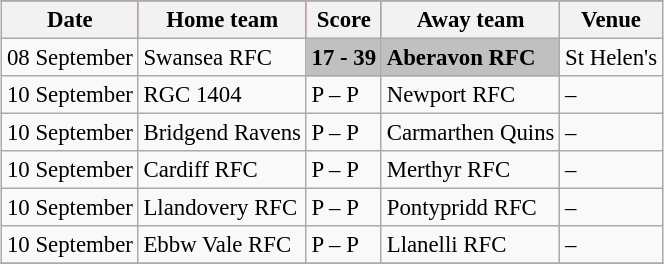<table class="wikitable" style="margin:0.5em auto; font-size:95%">
<tr bgcolor="#E00000">
<th>Date</th>
<th>Home team</th>
<th>Score</th>
<th>Away team</th>
<th>Venue</th>
</tr>
<tr>
<td>08 September</td>
<td>Swansea RFC</td>
<td bgcolor="silver"><strong>17 - 39</strong></td>
<td bgcolor="silver"><strong>Aberavon RFC</strong></td>
<td>St Helen's</td>
</tr>
<tr>
<td>10 September</td>
<td>RGC 1404</td>
<td>P – P</td>
<td>Newport RFC</td>
<td>–</td>
</tr>
<tr>
<td>10 September</td>
<td>Bridgend Ravens</td>
<td>P – P</td>
<td>Carmarthen Quins</td>
<td>–</td>
</tr>
<tr>
<td>10 September</td>
<td>Cardiff RFC</td>
<td>P – P</td>
<td>Merthyr RFC</td>
<td>–</td>
</tr>
<tr>
<td>10 September</td>
<td>Llandovery RFC</td>
<td>P – P</td>
<td>Pontypridd RFC</td>
<td>–</td>
</tr>
<tr>
<td>10 September</td>
<td>Ebbw Vale RFC</td>
<td>P – P</td>
<td>Llanelli RFC</td>
<td>–</td>
</tr>
<tr>
</tr>
</table>
